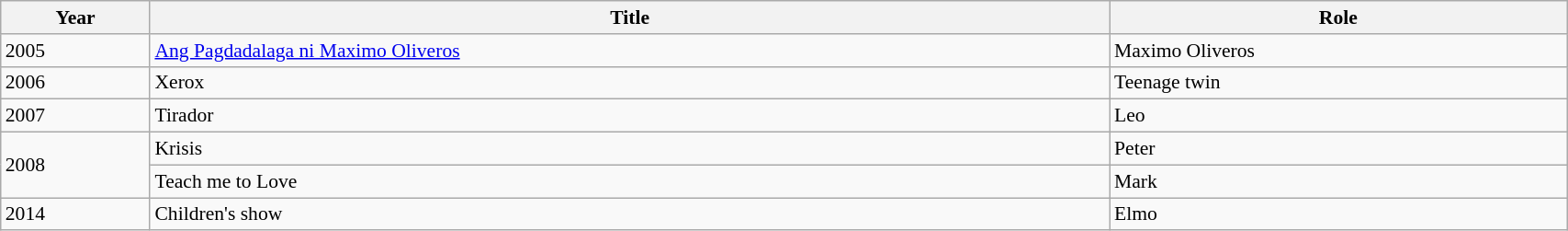<table class="wikitable" style="font-size: 90%;" width="90%">
<tr>
<th>Year</th>
<th>Title</th>
<th>Role</th>
</tr>
<tr>
<td>2005</td>
<td><a href='#'>Ang Pagdadalaga ni Maximo Oliveros</a></td>
<td>Maximo Oliveros</td>
</tr>
<tr>
<td>2006</td>
<td>Xerox</td>
<td>Teenage twin</td>
</tr>
<tr>
<td>2007</td>
<td>Tirador</td>
<td>Leo</td>
</tr>
<tr>
<td rowspan="2">2008</td>
<td>Krisis</td>
<td>Peter</td>
</tr>
<tr>
<td>Teach me to Love</td>
<td>Mark</td>
</tr>
<tr>
<td>2014</td>
<td>Children's show</td>
<td>Elmo</td>
</tr>
</table>
